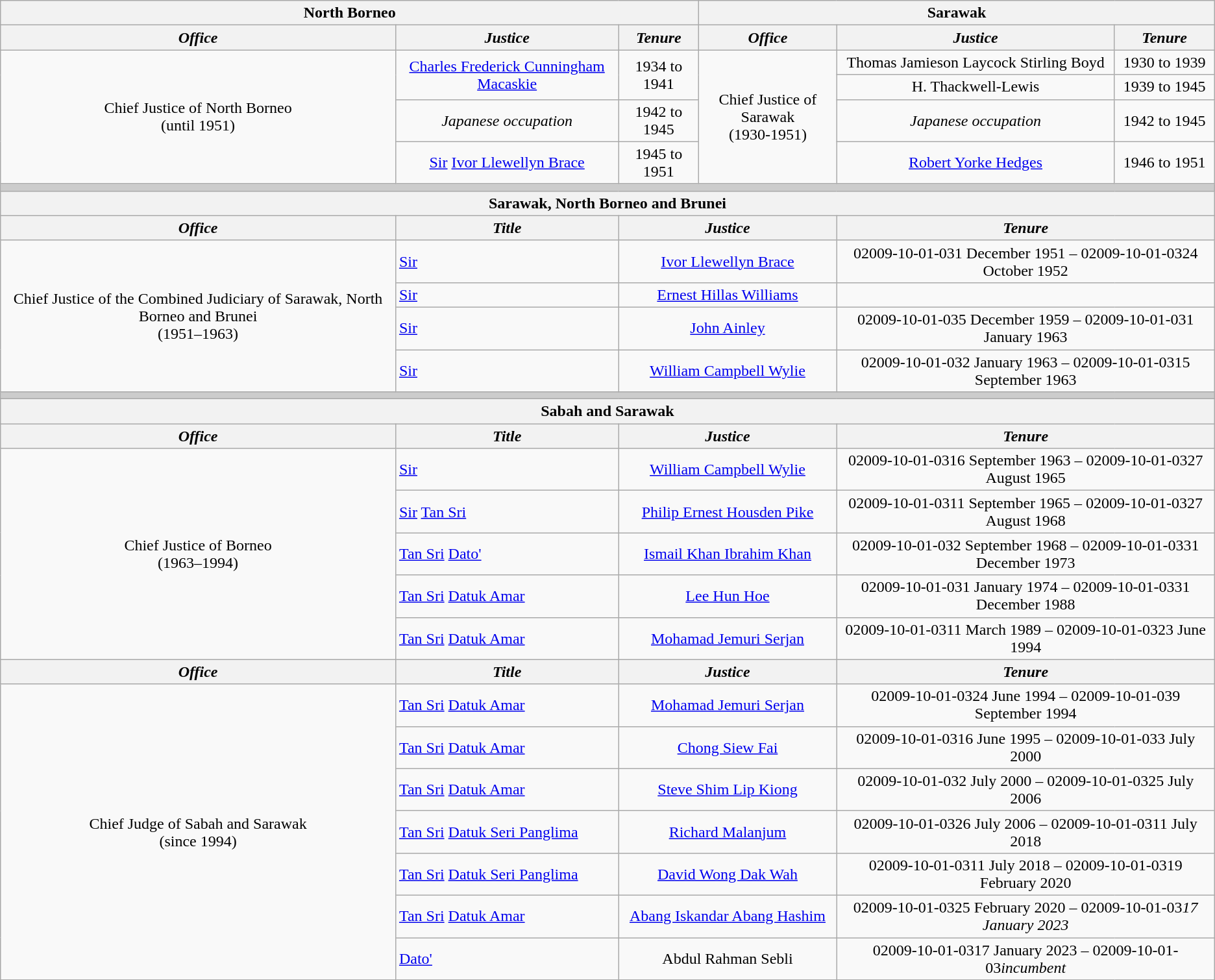<table class="wikitable">
<tr>
<th colspan="3">North Borneo</th>
<th colspan="3">Sarawak</th>
</tr>
<tr>
<th align=center><em>Office</em></th>
<th align=center><em>Justice</em></th>
<th align=center><em>Tenure</em></th>
<th align=center><em>Office</em></th>
<th align=center><em>Justice</em></th>
<th align=center><em>Tenure</em></th>
</tr>
<tr>
<td rowspan="4" align=center>Chief Justice of North Borneo<br>(until 1951)</td>
<td rowspan="2" align=center><a href='#'>Charles Frederick Cunningham Macaskie</a> </td>
<td rowspan="2" align=center>1934 to 1941</td>
<td rowspan="4" align=center>Chief Justice of Sarawak<br>(1930-1951)</td>
<td align=center>Thomas Jamieson Laycock Stirling Boyd</td>
<td align="center">1930 to 1939</td>
</tr>
<tr>
<td align=center>H. Thackwell-Lewis</td>
<td align="center">1939 to 1945</td>
</tr>
<tr>
<td align=center><em>Japanese occupation</em></td>
<td align=center>1942 to 1945</td>
<td align=center><em>Japanese occupation</em></td>
<td align=center>1942 to 1945</td>
</tr>
<tr>
<td align=center><a href='#'>Sir</a> <a href='#'>Ivor Llewellyn Brace</a></td>
<td align=center>1945 to 1951</td>
<td align=center><a href='#'>Robert Yorke Hedges</a></td>
<td align=center>1946 to 1951</td>
</tr>
<tr>
<td colspan="6" style="background-color:#cccccc"></td>
</tr>
<tr>
<th colspan="6" align=center>Sarawak, North Borneo and Brunei</th>
</tr>
<tr>
<th align=center><em>Office</em></th>
<th align=center><em>Title</em></th>
<th colspan="2" align=center><em>Justice</em></th>
<th colspan="2" align=center><em>Tenure</em></th>
</tr>
<tr>
<td rowspan="4" align=center>Chief Justice of the Combined Judiciary of Sarawak, North Borneo and Brunei<br>(1951–1963)</td>
<td><a href='#'>Sir</a></td>
<td colspan="2" align=center><a href='#'>Ivor Llewellyn Brace</a></td>
<td colspan="2" align=center><span>02009-10-01-03</span>1 December 1951 – <span>02009-10-01-03</span>24 October 1952</td>
</tr>
<tr>
<td><a href='#'>Sir</a></td>
<td colspan="2" align=center><a href='#'>Ernest Hillas Williams</a> </td>
<td colspan="2" align=center></td>
</tr>
<tr>
<td><a href='#'>Sir</a></td>
<td colspan="2" align=center><a href='#'>John Ainley</a> </td>
<td colspan="2" align=center><span>02009-10-01-03</span>5 December 1959 – <span>02009-10-01-03</span>1 January 1963</td>
</tr>
<tr>
<td><a href='#'>Sir</a></td>
<td colspan="2" align=center><a href='#'>William Campbell Wylie</a> </td>
<td colspan="2" align=center><span>02009-10-01-03</span>2 January 1963 – <span>02009-10-01-03</span>15 September 1963</td>
</tr>
<tr>
<td colspan="6" style="background-color:#cccccc"></td>
</tr>
<tr>
<th colspan="6" align=center>Sabah and Sarawak</th>
</tr>
<tr>
<th align=center><em>Office</em></th>
<th align=center><em>Title</em></th>
<th colspan="2" align=center><em>Justice</em></th>
<th colspan="2" align=center><em>Tenure</em></th>
</tr>
<tr>
<td rowspan="5" align=center>Chief Justice of Borneo<br>(1963–1994)</td>
<td><a href='#'>Sir</a></td>
<td colspan="2" align=center><a href='#'>William Campbell Wylie</a> </td>
<td colspan="2" align=center><span>02009-10-01-03</span>16 September 1963 – <span>02009-10-01-03</span>27 August 1965</td>
</tr>
<tr>
<td><a href='#'>Sir</a> <a href='#'>Tan Sri</a></td>
<td colspan="2" align=center><a href='#'>Philip Ernest Housden Pike</a> </td>
<td colspan="2" align=center><span>02009-10-01-03</span>11 September 1965 – <span>02009-10-01-03</span>27 August 1968</td>
</tr>
<tr>
<td><a href='#'>Tan Sri</a> <a href='#'>Dato'</a></td>
<td colspan="2" align=center><a href='#'>Ismail Khan Ibrahim Khan</a></td>
<td colspan="2" align=center><span>02009-10-01-03</span>2 September 1968 – <span>02009-10-01-03</span>31 December 1973</td>
</tr>
<tr>
<td><a href='#'>Tan Sri</a> <a href='#'>Datuk Amar</a></td>
<td colspan="2" align=center><a href='#'>Lee Hun Hoe</a></td>
<td colspan="2" align=center><span>02009-10-01-03</span>1 January 1974 – <span>02009-10-01-03</span>31 December 1988</td>
</tr>
<tr>
<td><a href='#'>Tan Sri</a> <a href='#'>Datuk Amar</a></td>
<td colspan="2" align=center><a href='#'>Mohamad Jemuri Serjan</a></td>
<td colspan="2" align=center><span>02009-10-01-03</span>11 March 1989 – <span>02009-10-01-03</span>23 June 1994</td>
</tr>
<tr>
<th align=center><em>Office</em></th>
<th align=center><em>Title</em></th>
<th colspan="2" align=center><em>Justice</em></th>
<th colspan="2" align=center><em>Tenure</em></th>
</tr>
<tr>
<td rowspan="7" align=center>Chief Judge of Sabah and Sarawak<br>(since 1994)</td>
<td><a href='#'>Tan Sri</a> <a href='#'>Datuk Amar</a></td>
<td colspan="2" align=center><a href='#'>Mohamad Jemuri Serjan</a></td>
<td colspan="2" align=center><span>02009-10-01-03</span>24 June 1994 – <span>02009-10-01-03</span>9 September 1994</td>
</tr>
<tr>
<td><a href='#'>Tan Sri</a> <a href='#'>Datuk Amar</a></td>
<td colspan="2" align=center><a href='#'>Chong Siew Fai</a></td>
<td colspan="2" align=center><span>02009-10-01-03</span>16 June 1995 – <span>02009-10-01-03</span>3 July 2000</td>
</tr>
<tr>
<td><a href='#'>Tan Sri</a> <a href='#'>Datuk Amar</a></td>
<td colspan="2" align=center><a href='#'>Steve Shim Lip Kiong</a></td>
<td colspan="2" align=center><span>02009-10-01-03</span>2 July 2000 – <span>02009-10-01-03</span>25 July 2006</td>
</tr>
<tr>
<td><a href='#'>Tan Sri</a> <a href='#'>Datuk Seri Panglima</a></td>
<td colspan="2" align=center><a href='#'>Richard Malanjum</a></td>
<td colspan="2" align=center><span>02009-10-01-03</span>26 July 2006 – <span>02009-10-01-03</span>11 July 2018</td>
</tr>
<tr>
<td><a href='#'>Tan Sri</a> <a href='#'>Datuk Seri Panglima</a></td>
<td colspan="2" align=center><a href='#'>David Wong Dak Wah</a></td>
<td colspan="2" align=center><span>02009-10-01-03</span>11 July 2018 – <span>02009-10-01-03</span>19 February 2020</td>
</tr>
<tr>
<td><a href='#'>Tan Sri</a> <a href='#'>Datuk Amar</a></td>
<td colspan="2" align="center"><a href='#'>Abang Iskandar Abang Hashim</a></td>
<td colspan="2" align=center><span>02009-10-01-03</span>25 February 2020 – <span>02009-10-01-03</span><em>17 January 2023</em></td>
</tr>
<tr>
<td><a href='#'>Dato'</a></td>
<td colspan="2" align="center">Abdul Rahman Sebli</td>
<td colspan="2" align=center><span>02009-10-01-03</span>17 January 2023 – <span>02009-10-01-03</span><em>incumbent</em></td>
</tr>
</table>
